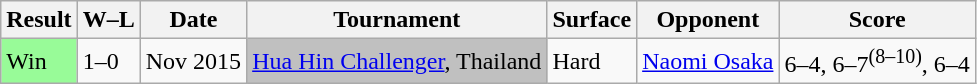<table class="wikitable sortable">
<tr>
<th>Result</th>
<th class="unsortable">W–L</th>
<th>Date</th>
<th>Tournament</th>
<th>Surface</th>
<th>Opponent</th>
<th class="unsortable">Score</th>
</tr>
<tr>
<td style="background:#98fb98;">Win</td>
<td>1–0</td>
<td>Nov 2015</td>
<td style="background:silver;"><a href='#'>Hua Hin Challenger</a>, Thailand</td>
<td>Hard</td>
<td> <a href='#'>Naomi Osaka</a></td>
<td>6–4, 6–7<sup>(8–10)</sup>, 6–4</td>
</tr>
</table>
